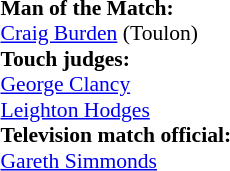<table width=100% style="font-size: 90%">
<tr>
<td><br><strong>Man of the Match:</strong>
<br> <a href='#'>Craig Burden</a> (Toulon)<br><strong>Touch judges:</strong>
<br> <a href='#'>George Clancy</a>
<br> <a href='#'>Leighton Hodges</a>
<br><strong>Television match official:</strong>
<br> <a href='#'>Gareth Simmonds</a></td>
</tr>
</table>
